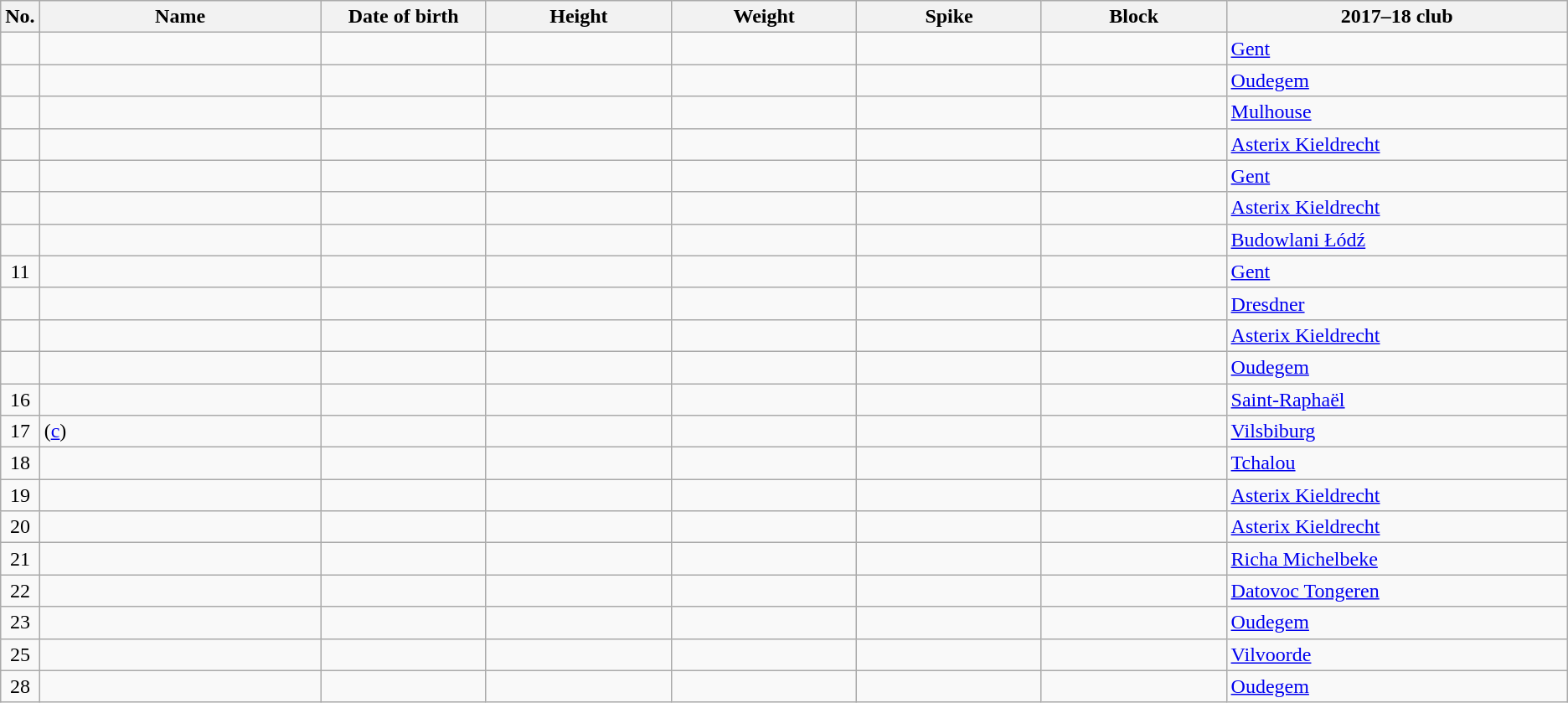<table class="wikitable sortable" style="font-size:100%; text-align:center;">
<tr>
<th>No.</th>
<th style="width:14em">Name</th>
<th style="width:8em">Date of birth</th>
<th style="width:9em">Height</th>
<th style="width:9em">Weight</th>
<th style="width:9em">Spike</th>
<th style="width:9em">Block</th>
<th style="width:17em">2017–18 club</th>
</tr>
<tr>
<td></td>
<td align=left></td>
<td align=right></td>
<td></td>
<td></td>
<td></td>
<td></td>
<td align=left> <a href='#'>Gent</a></td>
</tr>
<tr>
<td></td>
<td align=left></td>
<td align=right></td>
<td></td>
<td></td>
<td></td>
<td></td>
<td align=left> <a href='#'>Oudegem</a></td>
</tr>
<tr>
<td></td>
<td align=left></td>
<td align=right></td>
<td></td>
<td></td>
<td></td>
<td></td>
<td align=left> <a href='#'>Mulhouse</a></td>
</tr>
<tr>
<td></td>
<td align=left></td>
<td align=right></td>
<td></td>
<td></td>
<td></td>
<td></td>
<td align=left> <a href='#'>Asterix Kieldrecht</a></td>
</tr>
<tr>
<td></td>
<td align=left></td>
<td align=right></td>
<td></td>
<td></td>
<td></td>
<td></td>
<td align=left> <a href='#'>Gent</a></td>
</tr>
<tr>
<td></td>
<td align=left></td>
<td align=right></td>
<td></td>
<td></td>
<td></td>
<td></td>
<td align=left> <a href='#'>Asterix Kieldrecht</a></td>
</tr>
<tr>
<td></td>
<td align=left></td>
<td align=right></td>
<td></td>
<td></td>
<td></td>
<td></td>
<td align=left> <a href='#'>Budowlani Łódź</a></td>
</tr>
<tr>
<td>11</td>
<td align=left></td>
<td align=right></td>
<td></td>
<td></td>
<td></td>
<td></td>
<td align=left> <a href='#'>Gent</a></td>
</tr>
<tr>
<td></td>
<td align=left></td>
<td align=right></td>
<td></td>
<td></td>
<td></td>
<td></td>
<td align=left> <a href='#'>Dresdner</a></td>
</tr>
<tr>
<td></td>
<td align=left></td>
<td align=right></td>
<td></td>
<td></td>
<td></td>
<td></td>
<td align=left> <a href='#'>Asterix Kieldrecht</a></td>
</tr>
<tr>
<td></td>
<td align=left></td>
<td align=right></td>
<td></td>
<td></td>
<td></td>
<td></td>
<td align=left> <a href='#'>Oudegem</a></td>
</tr>
<tr>
<td>16</td>
<td align=left></td>
<td align=right></td>
<td></td>
<td></td>
<td></td>
<td></td>
<td align=left> <a href='#'>Saint-Raphaël</a></td>
</tr>
<tr>
<td>17</td>
<td align=left> (<a href='#'>c</a>)</td>
<td align=right></td>
<td></td>
<td></td>
<td></td>
<td></td>
<td align=left> <a href='#'>Vilsbiburg</a></td>
</tr>
<tr>
<td>18</td>
<td align=left></td>
<td align=right></td>
<td></td>
<td></td>
<td></td>
<td></td>
<td align=left> <a href='#'>Tchalou</a></td>
</tr>
<tr>
<td>19</td>
<td align=left></td>
<td align=right></td>
<td></td>
<td></td>
<td></td>
<td></td>
<td align=left> <a href='#'>Asterix Kieldrecht</a></td>
</tr>
<tr>
<td>20</td>
<td align=left></td>
<td align=right></td>
<td></td>
<td></td>
<td></td>
<td></td>
<td align=left> <a href='#'>Asterix Kieldrecht</a></td>
</tr>
<tr>
<td>21</td>
<td align=left></td>
<td align=right></td>
<td></td>
<td></td>
<td></td>
<td></td>
<td align=left> <a href='#'>Richa Michelbeke</a></td>
</tr>
<tr>
<td>22</td>
<td align=left></td>
<td align=right></td>
<td></td>
<td></td>
<td></td>
<td></td>
<td align=left> <a href='#'>Datovoc Tongeren</a></td>
</tr>
<tr>
<td>23</td>
<td align=left></td>
<td align=right></td>
<td></td>
<td></td>
<td></td>
<td></td>
<td align=left> <a href='#'>Oudegem</a></td>
</tr>
<tr>
<td>25</td>
<td align=left></td>
<td align=right></td>
<td></td>
<td></td>
<td></td>
<td></td>
<td align=left> <a href='#'>Vilvoorde</a></td>
</tr>
<tr>
<td>28</td>
<td align=left></td>
<td align=right></td>
<td></td>
<td></td>
<td></td>
<td></td>
<td align=left> <a href='#'>Oudegem</a></td>
</tr>
</table>
